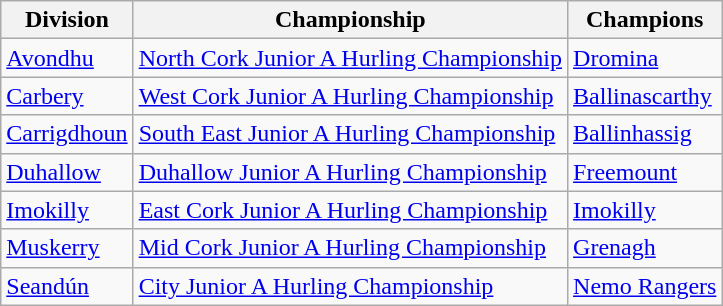<table class=wikitable>
<tr>
<th>Division</th>
<th>Championship</th>
<th>Champions</th>
</tr>
<tr>
<td><a href='#'>Avondhu</a></td>
<td><a href='#'>North Cork Junior A Hurling Championship</a></td>
<td><a href='#'>Dromina</a></td>
</tr>
<tr>
<td><a href='#'>Carbery</a></td>
<td><a href='#'>West Cork Junior A Hurling Championship</a></td>
<td><a href='#'>Ballinascarthy</a></td>
</tr>
<tr>
<td><a href='#'>Carrigdhoun</a></td>
<td><a href='#'>South East Junior A Hurling Championship</a></td>
<td><a href='#'>Ballinhassig</a></td>
</tr>
<tr>
<td><a href='#'>Duhallow</a></td>
<td><a href='#'>Duhallow Junior A Hurling Championship</a></td>
<td><a href='#'>Freemount</a></td>
</tr>
<tr>
<td><a href='#'>Imokilly</a></td>
<td><a href='#'>East Cork Junior A Hurling Championship</a></td>
<td><a href='#'>Imokilly</a></td>
</tr>
<tr>
<td><a href='#'>Muskerry</a></td>
<td><a href='#'>Mid Cork Junior A Hurling Championship</a></td>
<td><a href='#'>Grenagh</a></td>
</tr>
<tr>
<td><a href='#'>Seandún</a></td>
<td><a href='#'>City Junior A Hurling Championship</a></td>
<td><a href='#'>Nemo Rangers</a></td>
</tr>
</table>
